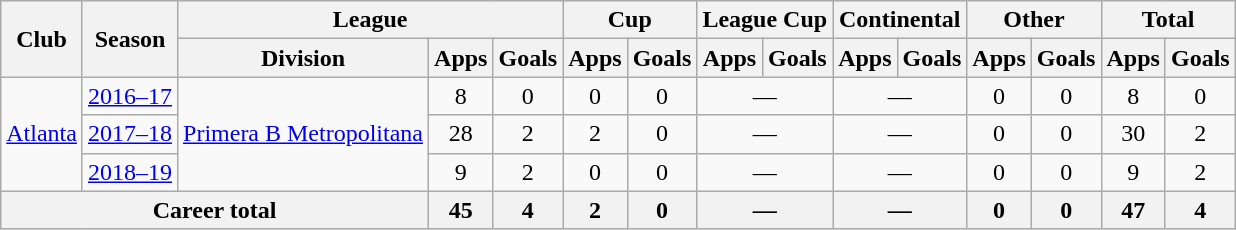<table class="wikitable" style="text-align:center">
<tr>
<th rowspan="2">Club</th>
<th rowspan="2">Season</th>
<th colspan="3">League</th>
<th colspan="2">Cup</th>
<th colspan="2">League Cup</th>
<th colspan="2">Continental</th>
<th colspan="2">Other</th>
<th colspan="2">Total</th>
</tr>
<tr>
<th>Division</th>
<th>Apps</th>
<th>Goals</th>
<th>Apps</th>
<th>Goals</th>
<th>Apps</th>
<th>Goals</th>
<th>Apps</th>
<th>Goals</th>
<th>Apps</th>
<th>Goals</th>
<th>Apps</th>
<th>Goals</th>
</tr>
<tr>
<td rowspan="3"><a href='#'>Atlanta</a></td>
<td><a href='#'>2016–17</a></td>
<td rowspan="3"><a href='#'>Primera B Metropolitana</a></td>
<td>8</td>
<td>0</td>
<td>0</td>
<td>0</td>
<td colspan="2">—</td>
<td colspan="2">—</td>
<td>0</td>
<td>0</td>
<td>8</td>
<td>0</td>
</tr>
<tr>
<td><a href='#'>2017–18</a></td>
<td>28</td>
<td>2</td>
<td>2</td>
<td>0</td>
<td colspan="2">—</td>
<td colspan="2">—</td>
<td>0</td>
<td>0</td>
<td>30</td>
<td>2</td>
</tr>
<tr>
<td><a href='#'>2018–19</a></td>
<td>9</td>
<td>2</td>
<td>0</td>
<td>0</td>
<td colspan="2">—</td>
<td colspan="2">—</td>
<td>0</td>
<td>0</td>
<td>9</td>
<td>2</td>
</tr>
<tr>
<th colspan="3">Career total</th>
<th>45</th>
<th>4</th>
<th>2</th>
<th>0</th>
<th colspan="2">—</th>
<th colspan="2">—</th>
<th>0</th>
<th>0</th>
<th>47</th>
<th>4</th>
</tr>
</table>
